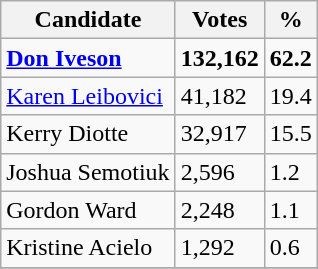<table class="wikitable">
<tr>
<th>Candidate</th>
<th>Votes</th>
<th>%</th>
</tr>
<tr>
<td><strong><a href='#'>Don Iveson</a></strong></td>
<td><strong>132,162</strong></td>
<td><strong>62.2</strong></td>
</tr>
<tr>
<td><a href='#'>Karen Leibovici</a></td>
<td>41,182</td>
<td>19.4</td>
</tr>
<tr>
<td>Kerry Diotte</td>
<td>32,917</td>
<td>15.5</td>
</tr>
<tr>
<td>Joshua Semotiuk</td>
<td>2,596</td>
<td>1.2</td>
</tr>
<tr>
<td>Gordon Ward</td>
<td>2,248</td>
<td>1.1</td>
</tr>
<tr>
<td>Kristine Acielo</td>
<td>1,292</td>
<td>0.6</td>
</tr>
<tr>
</tr>
</table>
